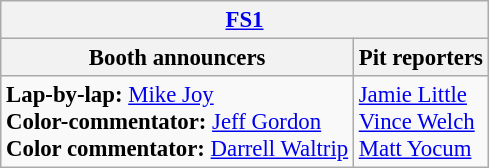<table class="wikitable" style="font-size: 95%">
<tr>
<th colspan="2"><a href='#'>FS1</a></th>
</tr>
<tr>
<th>Booth announcers</th>
<th>Pit reporters</th>
</tr>
<tr>
<td><strong>Lap-by-lap:</strong> <a href='#'>Mike Joy</a><br><strong>Color-commentator:</strong> <a href='#'>Jeff Gordon</a><br><strong>Color commentator:</strong> <a href='#'>Darrell Waltrip</a></td>
<td><a href='#'>Jamie Little</a><br><a href='#'>Vince Welch</a><br><a href='#'>Matt Yocum</a></td>
</tr>
</table>
